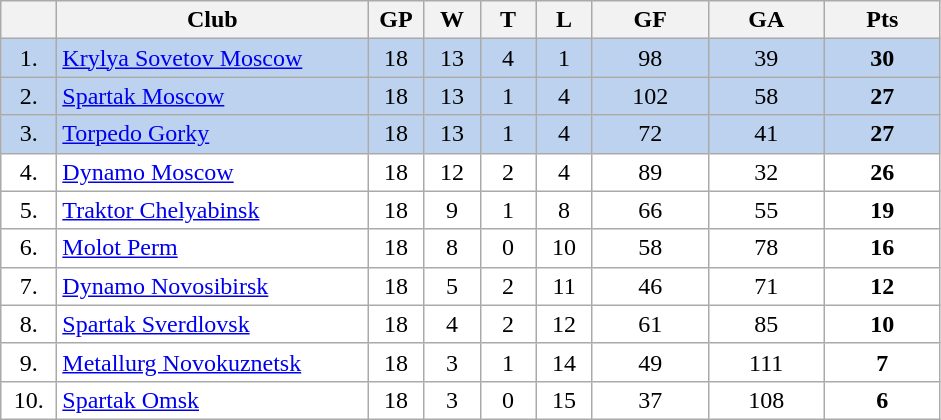<table class="wikitable">
<tr>
<th width="30"></th>
<th width="200">Club</th>
<th width="30">GP</th>
<th width="30">W</th>
<th width="30">T</th>
<th width="30">L</th>
<th width="70">GF</th>
<th width="70">GA</th>
<th width="70">Pts</th>
</tr>
<tr bgcolor="#BCD2EE" align="center">
<td>1.</td>
<td align="left"><a href='#'>Krylya Sovetov Moscow</a></td>
<td>18</td>
<td>13</td>
<td>4</td>
<td>1</td>
<td>98</td>
<td>39</td>
<td><strong>30</strong></td>
</tr>
<tr bgcolor="#BCD2EE" align="center">
<td>2.</td>
<td align="left"><a href='#'>Spartak Moscow</a></td>
<td>18</td>
<td>13</td>
<td>1</td>
<td>4</td>
<td>102</td>
<td>58</td>
<td><strong>27</strong></td>
</tr>
<tr bgcolor="#BCD2EE" align="center">
<td>3.</td>
<td align="left"><a href='#'>Torpedo Gorky</a></td>
<td>18</td>
<td>13</td>
<td>1</td>
<td>4</td>
<td>72</td>
<td>41</td>
<td><strong>27</strong></td>
</tr>
<tr bgcolor="#FFFFFF" align="center">
<td>4.</td>
<td align="left"><a href='#'>Dynamo Moscow</a></td>
<td>18</td>
<td>12</td>
<td>2</td>
<td>4</td>
<td>89</td>
<td>32</td>
<td><strong>26</strong></td>
</tr>
<tr bgcolor="#FFFFFF" align="center">
<td>5.</td>
<td align="left"><a href='#'>Traktor Chelyabinsk</a></td>
<td>18</td>
<td>9</td>
<td>1</td>
<td>8</td>
<td>66</td>
<td>55</td>
<td><strong>19</strong></td>
</tr>
<tr bgcolor="#FFFFFF" align="center">
<td>6.</td>
<td align="left"><a href='#'>Molot Perm</a></td>
<td>18</td>
<td>8</td>
<td>0</td>
<td>10</td>
<td>58</td>
<td>78</td>
<td><strong>16</strong></td>
</tr>
<tr bgcolor="#FFFFFF" align="center">
<td>7.</td>
<td align="left"><a href='#'>Dynamo Novosibirsk</a></td>
<td>18</td>
<td>5</td>
<td>2</td>
<td>11</td>
<td>46</td>
<td>71</td>
<td><strong>12</strong></td>
</tr>
<tr bgcolor="#FFFFFF" align="center">
<td>8.</td>
<td align="left"><a href='#'>Spartak Sverdlovsk</a></td>
<td>18</td>
<td>4</td>
<td>2</td>
<td>12</td>
<td>61</td>
<td>85</td>
<td><strong>10</strong></td>
</tr>
<tr bgcolor="#FFFFFF" align="center">
<td>9.</td>
<td align="left"><a href='#'>Metallurg Novokuznetsk</a></td>
<td>18</td>
<td>3</td>
<td>1</td>
<td>14</td>
<td>49</td>
<td>111</td>
<td><strong>7</strong></td>
</tr>
<tr bgcolor="#FFFFFF" align="center">
<td>10.</td>
<td align="left"><a href='#'>Spartak Omsk</a></td>
<td>18</td>
<td>3</td>
<td>0</td>
<td>15</td>
<td>37</td>
<td>108</td>
<td><strong>6</strong></td>
</tr>
</table>
